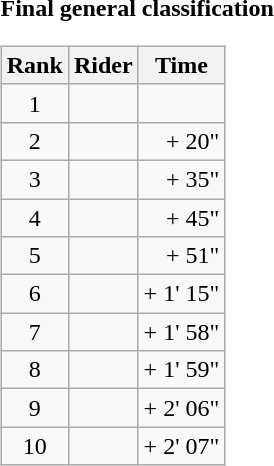<table>
<tr>
<td><strong>Final general classification</strong><br><table class="wikitable">
<tr>
<th scope="col">Rank</th>
<th scope="col">Rider</th>
<th scope="col">Time</th>
</tr>
<tr>
<td style="text-align:center;">1</td>
<td></td>
<td style="text-align:right;"></td>
</tr>
<tr>
<td style="text-align:center;">2</td>
<td></td>
<td style="text-align:right;">+ 20"</td>
</tr>
<tr>
<td style="text-align:center;">3</td>
<td></td>
<td style="text-align:right;">+ 35"</td>
</tr>
<tr>
<td style="text-align:center;">4</td>
<td></td>
<td style="text-align:right;">+ 45"</td>
</tr>
<tr>
<td style="text-align:center;">5</td>
<td></td>
<td style="text-align:right;">+ 51"</td>
</tr>
<tr>
<td style="text-align:center;">6</td>
<td></td>
<td style="text-align:right;">+ 1' 15"</td>
</tr>
<tr>
<td style="text-align:center;">7</td>
<td></td>
<td style="text-align:right;">+ 1' 58"</td>
</tr>
<tr>
<td style="text-align:center;">8</td>
<td></td>
<td style="text-align:right;">+ 1' 59"</td>
</tr>
<tr>
<td style="text-align:center;">9</td>
<td></td>
<td style="text-align:right;">+ 2' 06"</td>
</tr>
<tr>
<td style="text-align:center;">10</td>
<td></td>
<td style="text-align:right;">+ 2' 07"</td>
</tr>
</table>
</td>
</tr>
</table>
